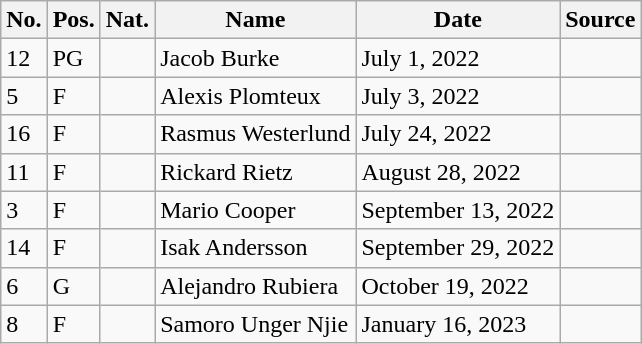<table class="wikitable">
<tr>
<th>No.</th>
<th>Pos.</th>
<th>Nat.</th>
<th>Name</th>
<th>Date</th>
<th>Source</th>
</tr>
<tr>
<td>12</td>
<td>PG</td>
<td></td>
<td>Jacob Burke</td>
<td>July 1, 2022</td>
<td></td>
</tr>
<tr>
<td>5</td>
<td>F</td>
<td></td>
<td>Alexis Plomteux</td>
<td>July 3, 2022</td>
<td></td>
</tr>
<tr>
<td>16</td>
<td>F</td>
<td></td>
<td>Rasmus Westerlund</td>
<td>July 24, 2022</td>
<td></td>
</tr>
<tr>
<td>11</td>
<td>F</td>
<td></td>
<td>Rickard Rietz</td>
<td>August 28, 2022</td>
<td></td>
</tr>
<tr>
<td>3</td>
<td>F</td>
<td></td>
<td>Mario Cooper</td>
<td>September 13, 2022</td>
<td></td>
</tr>
<tr>
<td>14</td>
<td>F</td>
<td></td>
<td>Isak Andersson</td>
<td>September 29, 2022</td>
<td></td>
</tr>
<tr>
<td>6</td>
<td>G</td>
<td></td>
<td>Alejandro Rubiera</td>
<td>October 19, 2022</td>
<td></td>
</tr>
<tr>
<td>8</td>
<td>F</td>
<td></td>
<td>Samoro Unger Njie</td>
<td>January 16, 2023</td>
<td></td>
</tr>
</table>
